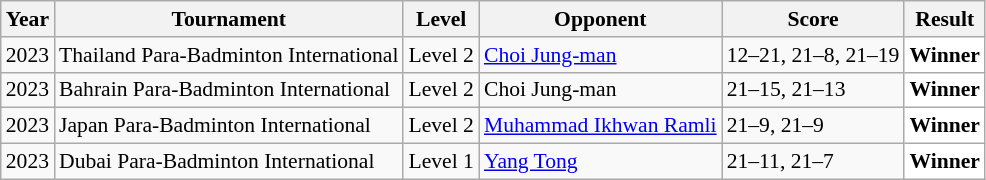<table class="sortable wikitable" style="font-size: 90%;">
<tr>
<th>Year</th>
<th>Tournament</th>
<th>Level</th>
<th>Opponent</th>
<th>Score</th>
<th>Result</th>
</tr>
<tr>
<td align="center">2023</td>
<td align="left">Thailand Para-Badminton International</td>
<td align="left">Level 2</td>
<td align="left"> <a href='#'>Choi Jung-man</a></td>
<td align="left">12–21, 21–8, 21–19</td>
<td style="text-align:left; background:white"> <strong>Winner</strong></td>
</tr>
<tr>
<td align="center">2023</td>
<td align="left">Bahrain Para-Badminton International</td>
<td align="left">Level 2</td>
<td align="left"> Choi Jung-man</td>
<td align="left">21–15, 21–13</td>
<td style="text-align:left; background:white"> <strong>Winner</strong></td>
</tr>
<tr>
<td align="center">2023</td>
<td align="left">Japan Para-Badminton International</td>
<td align="left">Level 2</td>
<td align="left"> <a href='#'>Muhammad Ikhwan Ramli</a></td>
<td align="left">21–9, 21–9</td>
<td style="text-align:left; background:white"> <strong>Winner</strong></td>
</tr>
<tr>
<td align="center">2023</td>
<td align="left">Dubai Para-Badminton International</td>
<td align="left">Level 1</td>
<td align="left"> <a href='#'>Yang Tong</a></td>
<td align="left">21–11, 21–7</td>
<td style="text-align:left; background:white"> <strong>Winner</strong></td>
</tr>
</table>
